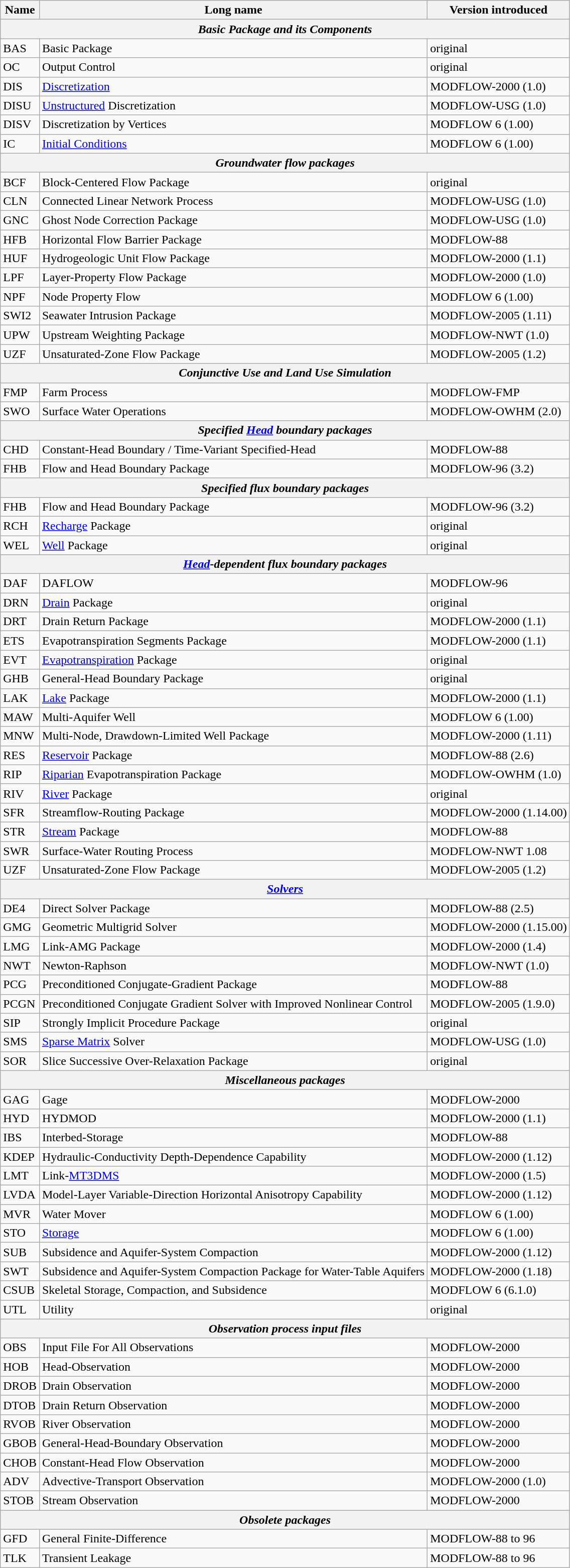<table class="wikitable">
<tr>
<th>Name</th>
<th>Long name</th>
<th>Version introduced</th>
</tr>
<tr>
<th colspan="3"><em>Basic Package and its Components</em></th>
</tr>
<tr>
<td>BAS</td>
<td>Basic Package</td>
<td>original</td>
</tr>
<tr>
<td>OC</td>
<td>Output Control</td>
<td>original</td>
</tr>
<tr>
<td>DIS</td>
<td><a href='#'>Discretization</a></td>
<td>MODFLOW-2000 (1.0)</td>
</tr>
<tr>
<td>DISU</td>
<td><a href='#'>Unstructured</a> Discretization</td>
<td>MODFLOW-USG (1.0)</td>
</tr>
<tr>
<td>DISV</td>
<td>Discretization by Vertices</td>
<td>MODFLOW 6 (1.00)</td>
</tr>
<tr>
<td>IC</td>
<td><a href='#'>Initial Conditions</a></td>
<td>MODFLOW 6 (1.00)</td>
</tr>
<tr>
<th colspan="3"><em>Groundwater flow packages</em></th>
</tr>
<tr>
<td>BCF</td>
<td>Block-Centered Flow Package</td>
<td>original</td>
</tr>
<tr>
<td>CLN</td>
<td>Connected Linear Network Process</td>
<td>MODFLOW-USG (1.0)</td>
</tr>
<tr>
<td>GNC</td>
<td>Ghost Node Correction Package</td>
<td>MODFLOW-USG (1.0)</td>
</tr>
<tr>
<td>HFB</td>
<td>Horizontal Flow Barrier Package</td>
<td>MODFLOW-88</td>
</tr>
<tr>
<td>HUF</td>
<td>Hydrogeologic Unit Flow Package</td>
<td>MODFLOW-2000 (1.1)</td>
</tr>
<tr>
<td>LPF</td>
<td>Layer-Property Flow Package</td>
<td>MODFLOW-2000 (1.0)</td>
</tr>
<tr>
<td>NPF</td>
<td>Node Property Flow</td>
<td>MODFLOW 6 (1.00)</td>
</tr>
<tr>
<td>SWI2</td>
<td>Seawater Intrusion Package</td>
<td>MODFLOW-2005 (1.11)</td>
</tr>
<tr>
<td>UPW</td>
<td>Upstream Weighting Package</td>
<td>MODFLOW-NWT (1.0)</td>
</tr>
<tr>
<td>UZF</td>
<td>Unsaturated-Zone Flow Package</td>
<td>MODFLOW-2005 (1.2)</td>
</tr>
<tr>
<th colspan="3"><em>Conjunctive Use and Land Use Simulation</em></th>
</tr>
<tr>
<td>FMP</td>
<td>Farm Process</td>
<td>MODFLOW-FMP</td>
</tr>
<tr>
<td>SWO</td>
<td>Surface Water Operations</td>
<td>MODFLOW-OWHM (2.0)</td>
</tr>
<tr>
<th colspan="3"><em>Specified <a href='#'>Head</a> boundary packages</em></th>
</tr>
<tr>
<td>CHD</td>
<td>Constant-Head Boundary / Time-Variant Specified-Head</td>
<td>MODFLOW-88</td>
</tr>
<tr>
<td>FHB</td>
<td>Flow and Head Boundary Package</td>
<td>MODFLOW-96 (3.2)</td>
</tr>
<tr>
<th colspan="3"><em>Specified flux boundary packages</em></th>
</tr>
<tr>
<td>FHB</td>
<td>Flow and Head Boundary Package</td>
<td>MODFLOW-96 (3.2)</td>
</tr>
<tr>
<td>RCH</td>
<td><a href='#'>Recharge</a> Package</td>
<td>original</td>
</tr>
<tr>
<td>WEL</td>
<td><a href='#'>Well</a> Package</td>
<td>original</td>
</tr>
<tr>
<th colspan="3"><em><a href='#'>Head</a>-dependent flux boundary packages</em></th>
</tr>
<tr>
<td>DAF</td>
<td>DAFLOW</td>
<td>MODFLOW-96</td>
</tr>
<tr>
<td>DRN</td>
<td><a href='#'>Drain</a> Package</td>
<td>original</td>
</tr>
<tr>
<td>DRT</td>
<td>Drain Return Package</td>
<td>MODFLOW-2000 (1.1)</td>
</tr>
<tr>
<td>ETS</td>
<td>Evapotranspiration Segments Package</td>
<td>MODFLOW-2000 (1.1)</td>
</tr>
<tr>
<td>EVT</td>
<td><a href='#'>Evapotranspiration</a> Package</td>
<td>original</td>
</tr>
<tr>
<td>GHB</td>
<td>General-Head Boundary Package</td>
<td>original</td>
</tr>
<tr>
<td>LAK</td>
<td><a href='#'>Lake</a> Package</td>
<td>MODFLOW-2000 (1.1)</td>
</tr>
<tr>
<td>MAW</td>
<td>Multi-Aquifer Well</td>
<td>MODFLOW 6 (1.00)</td>
</tr>
<tr>
<td>MNW</td>
<td>Multi-Node, Drawdown-Limited Well Package</td>
<td>MODFLOW-2000 (1.11)</td>
</tr>
<tr>
<td>RES</td>
<td><a href='#'>Reservoir</a> Package</td>
<td>MODFLOW-88 (2.6)</td>
</tr>
<tr>
<td>RIP</td>
<td><a href='#'>Riparian</a> Evapotranspiration Package</td>
<td>MODFLOW-OWHM (1.0)</td>
</tr>
<tr>
<td>RIV</td>
<td><a href='#'>River</a> Package</td>
<td>original</td>
</tr>
<tr>
<td>SFR</td>
<td>Streamflow-Routing Package</td>
<td>MODFLOW-2000 (1.14.00)</td>
</tr>
<tr>
<td>STR</td>
<td><a href='#'>Stream</a> Package</td>
<td>MODFLOW-88</td>
</tr>
<tr>
<td>SWR</td>
<td>Surface-Water Routing Process</td>
<td>MODFLOW-NWT 1.08</td>
</tr>
<tr>
<td>UZF</td>
<td>Unsaturated-Zone Flow Package</td>
<td>MODFLOW-2005 (1.2)</td>
</tr>
<tr>
<th colspan="3"><em><a href='#'>Solvers</a></em></th>
</tr>
<tr>
<td>DE4</td>
<td>Direct Solver Package</td>
<td>MODFLOW-88 (2.5)</td>
</tr>
<tr>
<td>GMG</td>
<td>Geometric Multigrid Solver</td>
<td>MODFLOW-2000 (1.15.00)</td>
</tr>
<tr>
<td>LMG</td>
<td>Link-AMG Package</td>
<td>MODFLOW-2000 (1.4) </td>
</tr>
<tr>
<td>NWT</td>
<td>Newton-Raphson</td>
<td>MODFLOW-NWT (1.0)</td>
</tr>
<tr>
<td>PCG</td>
<td>Preconditioned Conjugate-Gradient Package</td>
<td>MODFLOW-88</td>
</tr>
<tr>
<td>PCGN</td>
<td>Preconditioned Conjugate Gradient Solver with Improved Nonlinear Control</td>
<td>MODFLOW-2005 (1.9.0)</td>
</tr>
<tr>
<td>SIP</td>
<td>Strongly Implicit Procedure Package</td>
<td>original</td>
</tr>
<tr>
<td>SMS</td>
<td><a href='#'>Sparse Matrix</a> Solver</td>
<td>MODFLOW-USG (1.0)</td>
</tr>
<tr>
<td>SOR</td>
<td>Slice Successive Over-Relaxation Package</td>
<td>original</td>
</tr>
<tr>
<th colspan="3"><em>Miscellaneous packages</em></th>
</tr>
<tr>
<td>GAG</td>
<td>Gage</td>
<td>MODFLOW-2000</td>
</tr>
<tr>
<td>HYD</td>
<td>HYDMOD</td>
<td>MODFLOW-2000 (1.1)</td>
</tr>
<tr>
<td>IBS</td>
<td>Interbed-Storage</td>
<td>MODFLOW-88</td>
</tr>
<tr>
<td>KDEP</td>
<td>Hydraulic-Conductivity Depth-Dependence Capability</td>
<td>MODFLOW-2000 (1.12)</td>
</tr>
<tr>
<td>LMT</td>
<td>Link-<a href='#'>MT3DMS</a></td>
<td>MODFLOW-2000 (1.5)</td>
</tr>
<tr>
<td>LVDA</td>
<td>Model-Layer Variable-Direction Horizontal Anisotropy Capability</td>
<td>MODFLOW-2000 (1.12)</td>
</tr>
<tr>
<td>MVR</td>
<td>Water Mover</td>
<td>MODFLOW 6 (1.00)</td>
</tr>
<tr>
<td>STO</td>
<td><a href='#'>Storage</a></td>
<td>MODFLOW 6 (1.00)</td>
</tr>
<tr>
<td>SUB</td>
<td>Subsidence and Aquifer-System Compaction</td>
<td>MODFLOW-2000 (1.12)</td>
</tr>
<tr>
<td>SWT</td>
<td>Subsidence and Aquifer-System Compaction Package for Water-Table Aquifers</td>
<td>MODFLOW-2000 (1.18)</td>
</tr>
<tr>
<td>CSUB</td>
<td>Skeletal Storage, Compaction, and Subsidence</td>
<td>MODFLOW 6 (6.1.0)</td>
</tr>
<tr>
<td>UTL</td>
<td>Utility</td>
<td>original</td>
</tr>
<tr>
<th colspan="3"><em>Observation process input files</em></th>
</tr>
<tr>
<td>OBS</td>
<td>Input File For All Observations</td>
<td>MODFLOW-2000</td>
</tr>
<tr>
<td>HOB</td>
<td>Head-Observation</td>
<td>MODFLOW-2000</td>
</tr>
<tr>
<td>DROB</td>
<td>Drain Observation</td>
<td>MODFLOW-2000</td>
</tr>
<tr>
<td>DTOB</td>
<td>Drain Return Observation</td>
<td>MODFLOW-2000</td>
</tr>
<tr>
<td>RVOB</td>
<td>River Observation</td>
<td>MODFLOW-2000</td>
</tr>
<tr>
<td>GBOB</td>
<td>General-Head-Boundary Observation</td>
<td>MODFLOW-2000</td>
</tr>
<tr>
<td>CHOB</td>
<td>Constant-Head Flow Observation</td>
<td>MODFLOW-2000</td>
</tr>
<tr>
<td>ADV</td>
<td>Advective-Transport Observation</td>
<td>MODFLOW-2000 (1.0)</td>
</tr>
<tr>
<td>STOB</td>
<td>Stream Observation</td>
<td>MODFLOW-2000</td>
</tr>
<tr>
<th colspan="3"><em>Obsolete packages</em></th>
</tr>
<tr>
<td>GFD</td>
<td>General Finite-Difference</td>
<td>MODFLOW-88 to 96</td>
</tr>
<tr>
<td>TLK</td>
<td>Transient Leakage</td>
<td>MODFLOW-88 to 96</td>
</tr>
</table>
